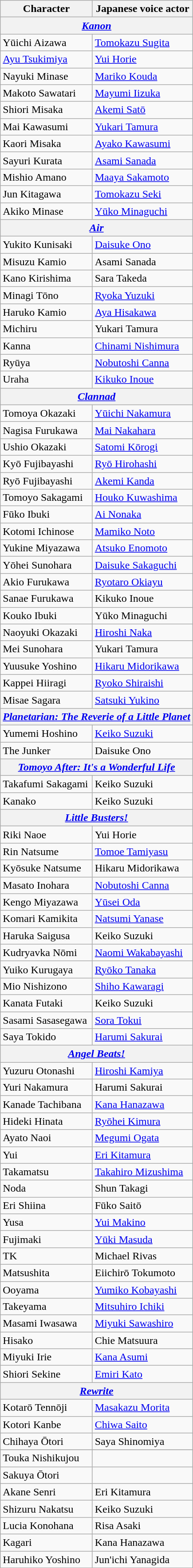<table class="wikitable sortable">
<tr>
<th>Character</th>
<th>Japanese voice actor</th>
</tr>
<tr>
<th colspan=2><em><a href='#'>Kanon</a></em></th>
</tr>
<tr>
<td>Yūichi Aizawa</td>
<td><a href='#'>Tomokazu Sugita</a></td>
</tr>
<tr>
<td><a href='#'>Ayu Tsukimiya</a></td>
<td><a href='#'>Yui Horie</a></td>
</tr>
<tr>
<td>Nayuki Minase</td>
<td><a href='#'>Mariko Kouda</a></td>
</tr>
<tr>
<td>Makoto Sawatari</td>
<td><a href='#'>Mayumi Iizuka</a></td>
</tr>
<tr>
<td>Shiori Misaka</td>
<td><a href='#'>Akemi Satō</a></td>
</tr>
<tr>
<td>Mai Kawasumi</td>
<td><a href='#'>Yukari Tamura</a></td>
</tr>
<tr>
<td>Kaori Misaka</td>
<td><a href='#'>Ayako Kawasumi</a></td>
</tr>
<tr>
<td>Sayuri Kurata</td>
<td><a href='#'>Asami Sanada</a></td>
</tr>
<tr>
<td>Mishio Amano</td>
<td><a href='#'>Maaya Sakamoto</a></td>
</tr>
<tr>
<td>Jun Kitagawa</td>
<td><a href='#'>Tomokazu Seki</a></td>
</tr>
<tr>
<td>Akiko Minase</td>
<td><a href='#'>Yūko Minaguchi</a></td>
</tr>
<tr>
<th colspan=2><em><a href='#'>Air</a></em></th>
</tr>
<tr>
<td>Yukito Kunisaki</td>
<td><a href='#'>Daisuke Ono</a></td>
</tr>
<tr>
<td>Misuzu Kamio</td>
<td>Asami Sanada</td>
</tr>
<tr>
<td>Kano Kirishima</td>
<td>Sara Takeda</td>
</tr>
<tr>
<td>Minagi Tōno</td>
<td><a href='#'>Ryoka Yuzuki</a></td>
</tr>
<tr>
<td>Haruko Kamio</td>
<td><a href='#'>Aya Hisakawa</a></td>
</tr>
<tr>
<td>Michiru</td>
<td>Yukari Tamura</td>
</tr>
<tr>
<td>Kanna</td>
<td><a href='#'>Chinami Nishimura</a></td>
</tr>
<tr>
<td>Ryūya</td>
<td><a href='#'>Nobutoshi Canna</a></td>
</tr>
<tr>
<td>Uraha</td>
<td><a href='#'>Kikuko Inoue</a></td>
</tr>
<tr>
<th colspan=2><em><a href='#'>Clannad</a></em></th>
</tr>
<tr>
<td>Tomoya Okazaki</td>
<td><a href='#'>Yūichi Nakamura</a></td>
</tr>
<tr>
<td>Nagisa Furukawa</td>
<td><a href='#'>Mai Nakahara</a></td>
</tr>
<tr>
<td>Ushio Okazaki</td>
<td><a href='#'>Satomi Kōrogi</a></td>
</tr>
<tr>
<td>Kyō Fujibayashi</td>
<td><a href='#'>Ryō Hirohashi</a></td>
</tr>
<tr>
<td>Ryō Fujibayashi</td>
<td><a href='#'>Akemi Kanda</a></td>
</tr>
<tr>
<td>Tomoyo Sakagami</td>
<td><a href='#'>Houko Kuwashima</a></td>
</tr>
<tr>
<td>Fūko Ibuki</td>
<td><a href='#'>Ai Nonaka</a></td>
</tr>
<tr>
<td>Kotomi Ichinose</td>
<td><a href='#'>Mamiko Noto</a></td>
</tr>
<tr>
<td>Yukine Miyazawa</td>
<td><a href='#'>Atsuko Enomoto</a></td>
</tr>
<tr>
<td>Yōhei Sunohara</td>
<td><a href='#'>Daisuke Sakaguchi</a></td>
</tr>
<tr>
<td>Akio Furukawa</td>
<td><a href='#'>Ryotaro Okiayu</a></td>
</tr>
<tr>
<td>Sanae Furukawa</td>
<td>Kikuko Inoue</td>
</tr>
<tr>
<td>Kouko Ibuki</td>
<td>Yūko Minaguchi</td>
</tr>
<tr>
<td>Naoyuki Okazaki</td>
<td><a href='#'>Hiroshi Naka</a></td>
</tr>
<tr>
<td>Mei Sunohara</td>
<td>Yukari Tamura</td>
</tr>
<tr>
<td>Yuusuke Yoshino</td>
<td><a href='#'>Hikaru Midorikawa</a></td>
</tr>
<tr>
<td>Kappei Hiiragi</td>
<td><a href='#'>Ryoko Shiraishi</a></td>
</tr>
<tr>
<td>Misae Sagara</td>
<td><a href='#'>Satsuki Yukino</a></td>
</tr>
<tr>
<th colspan=2><em><a href='#'>Planetarian: The Reverie of a Little Planet</a></em></th>
</tr>
<tr>
<td>Yumemi Hoshino</td>
<td><a href='#'>Keiko Suzuki</a></td>
</tr>
<tr>
<td>The Junker</td>
<td>Daisuke Ono</td>
</tr>
<tr>
<th colspan=2><em><a href='#'>Tomoyo After: It's a Wonderful Life</a></em></th>
</tr>
<tr>
<td>Takafumi Sakagami</td>
<td>Keiko Suzuki</td>
</tr>
<tr>
<td>Kanako</td>
<td>Keiko Suzuki</td>
</tr>
<tr>
<th colspan=2><em><a href='#'>Little Busters!</a></em></th>
</tr>
<tr>
<td>Riki Naoe</td>
<td>Yui Horie</td>
</tr>
<tr>
<td>Rin Natsume</td>
<td><a href='#'>Tomoe Tamiyasu</a></td>
</tr>
<tr>
<td>Kyōsuke Natsume</td>
<td>Hikaru Midorikawa</td>
</tr>
<tr>
<td>Masato Inohara</td>
<td><a href='#'>Nobutoshi Canna</a></td>
</tr>
<tr>
<td>Kengo Miyazawa</td>
<td><a href='#'>Yūsei Oda</a></td>
</tr>
<tr>
<td>Komari Kamikita</td>
<td><a href='#'>Natsumi Yanase</a></td>
</tr>
<tr>
<td>Haruka Saigusa</td>
<td>Keiko Suzuki</td>
</tr>
<tr>
<td>Kudryavka Nōmi</td>
<td><a href='#'>Naomi Wakabayashi</a></td>
</tr>
<tr>
<td>Yuiko Kurugaya</td>
<td><a href='#'>Ryōko Tanaka</a></td>
</tr>
<tr>
<td>Mio Nishizono</td>
<td><a href='#'>Shiho Kawaragi</a></td>
</tr>
<tr>
<td>Kanata Futaki</td>
<td>Keiko Suzuki</td>
</tr>
<tr>
<td>Sasami Sasasegawa</td>
<td><a href='#'>Sora Tokui</a></td>
</tr>
<tr>
<td>Saya Tokido</td>
<td><a href='#'>Harumi Sakurai</a></td>
</tr>
<tr>
<th colspan=2><em><a href='#'>Angel Beats!</a></em></th>
</tr>
<tr>
<td>Yuzuru Otonashi</td>
<td><a href='#'>Hiroshi Kamiya</a></td>
</tr>
<tr>
<td>Yuri Nakamura</td>
<td>Harumi Sakurai</td>
</tr>
<tr>
<td>Kanade Tachibana</td>
<td><a href='#'>Kana Hanazawa</a></td>
</tr>
<tr>
<td>Hideki Hinata</td>
<td><a href='#'>Ryōhei Kimura</a></td>
</tr>
<tr>
<td>Ayato Naoi</td>
<td><a href='#'>Megumi Ogata</a></td>
</tr>
<tr>
<td>Yui</td>
<td><a href='#'>Eri Kitamura</a></td>
</tr>
<tr>
<td>Takamatsu</td>
<td><a href='#'>Takahiro Mizushima</a></td>
</tr>
<tr>
<td>Noda</td>
<td>Shun Takagi</td>
</tr>
<tr>
<td>Eri Shiina</td>
<td>Fūko Saitō</td>
</tr>
<tr>
<td>Yusa</td>
<td><a href='#'>Yui Makino</a></td>
</tr>
<tr>
<td>Fujimaki</td>
<td><a href='#'>Yūki Masuda</a></td>
</tr>
<tr>
<td>TK</td>
<td>Michael Rivas</td>
</tr>
<tr>
<td>Matsushita</td>
<td>Eiichirō Tokumoto</td>
</tr>
<tr>
<td>Ooyama</td>
<td><a href='#'>Yumiko Kobayashi</a></td>
</tr>
<tr>
<td>Takeyama</td>
<td><a href='#'>Mitsuhiro Ichiki</a></td>
</tr>
<tr>
<td>Masami Iwasawa</td>
<td><a href='#'>Miyuki Sawashiro</a></td>
</tr>
<tr>
<td>Hisako</td>
<td>Chie Matsuura</td>
</tr>
<tr>
<td>Miyuki Irie</td>
<td><a href='#'>Kana Asumi</a></td>
</tr>
<tr>
<td>Shiori Sekine</td>
<td><a href='#'>Emiri Kato</a></td>
</tr>
<tr>
<th colspan=2><em><a href='#'>Rewrite</a></em></th>
</tr>
<tr>
<td>Kotarō Tennōji</td>
<td><a href='#'>Masakazu Morita</a></td>
</tr>
<tr>
<td>Kotori Kanbe</td>
<td><a href='#'>Chiwa Saito</a></td>
</tr>
<tr>
<td>Chihaya Ōtori</td>
<td>Saya Shinomiya</td>
</tr>
<tr>
</tr>
<tr>
<td>Touka Nishikujou</td>
<td></td>
</tr>
<tr>
<td>Sakuya Ōtori</td>
<td></td>
</tr>
<tr>
<td>Akane Senri</td>
<td>Eri Kitamura</td>
</tr>
<tr>
<td>Shizuru Nakatsu</td>
<td>Keiko Suzuki</td>
</tr>
<tr>
<td>Lucia Konohana</td>
<td>Risa Asaki</td>
</tr>
<tr>
<td>Kagari</td>
<td>Kana Hanazawa</td>
</tr>
<tr>
<td>Haruhiko Yoshino</td>
<td>Jun'ichi Yanagida</td>
</tr>
</table>
